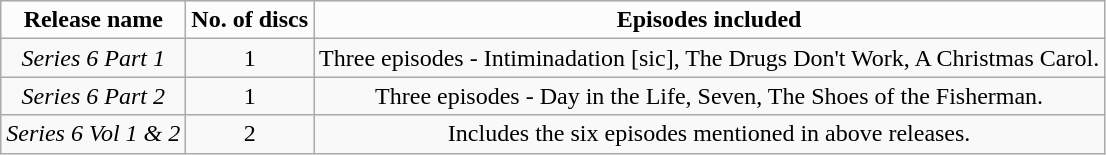<table class="wikitable">
<tr>
<th style="background:#fcfcfc;">Release name</th>
<th style="background:#fcfcfc;">No. of discs</th>
<th style="background:#fcfcfc;">Episodes included</th>
</tr>
<tr style="text-align:center;">
<td><em>Series 6 Part 1</em></td>
<td>1</td>
<td>Three episodes - Intiminadation [sic], The Drugs Don't Work, A Christmas Carol.</td>
</tr>
<tr style="text-align:center;">
<td><em>Series 6 Part 2</em></td>
<td>1</td>
<td>Three episodes - Day in the Life, Seven, The Shoes of the Fisherman.</td>
</tr>
<tr style="text-align:center;">
<td><em>Series 6 Vol 1 & 2</em></td>
<td>2</td>
<td>Includes the six episodes mentioned in above releases.</td>
</tr>
</table>
